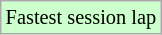<table class="wikitable" style="font-size: 85%;">
<tr style="background:#ccffcc;">
<td>Fastest session lap</td>
</tr>
</table>
